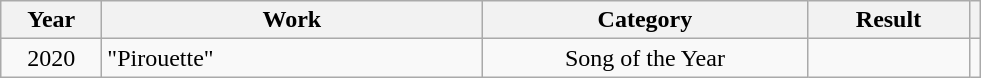<table class="wikitable plainrowheaders">
<tr>
<th scope="col" style="width:60px;" ,>Year</th>
<th scope="col" style="width:246px;" ,>Work</th>
<th scope="col" style="width:210px;" ,>Category</th>
<th scope="col" style="width:100px;" ,>Result</th>
<th scope="col"></th>
</tr>
<tr>
<td style="text-align:center;">2020</td>
<td>"Pirouette"</td>
<td style="text-align:center;">Song of the Year</td>
<td></td>
<td style="text-align:center;"></td>
</tr>
</table>
